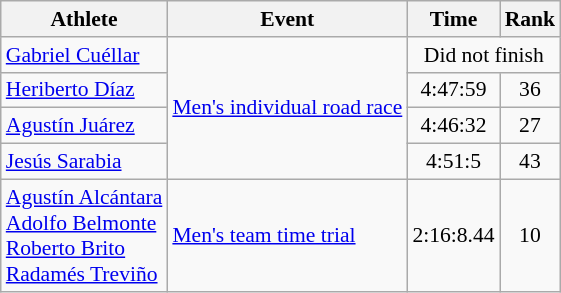<table class=wikitable style=font-size:90%;>
<tr>
<th>Athlete</th>
<th>Event</th>
<th>Time</th>
<th>Rank</th>
</tr>
<tr align=center>
<td align=left><a href='#'>Gabriel Cuéllar</a></td>
<td align=left rowspan=4><a href='#'>Men's individual road race</a></td>
<td colspan=2>Did not finish</td>
</tr>
<tr align=center>
<td align=left><a href='#'>Heriberto Díaz</a></td>
<td>4:47:59</td>
<td>36</td>
</tr>
<tr align=center>
<td align=left><a href='#'>Agustín Juárez</a></td>
<td>4:46:32</td>
<td>27</td>
</tr>
<tr align=center>
<td align=left><a href='#'>Jesús Sarabia</a></td>
<td>4:51:5</td>
<td>43</td>
</tr>
<tr align=center>
<td align=left><a href='#'>Agustín Alcántara</a><br><a href='#'>Adolfo Belmonte</a><br><a href='#'>Roberto Brito</a><br><a href='#'>Radamés Treviño</a></td>
<td align=left><a href='#'>Men's team time trial</a></td>
<td>2:16:8.44</td>
<td>10</td>
</tr>
</table>
